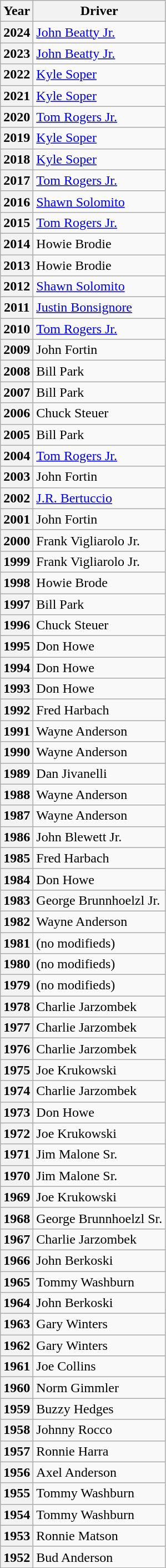<table class="wikitable">
<tr>
<th>Year</th>
<th>Driver</th>
</tr>
<tr>
<th>2024</th>
<td><a href='#'>John Beatty Jr.</a></td>
</tr>
<tr>
<th>2023</th>
<td><a href='#'>John Beatty Jr.</a></td>
</tr>
<tr>
<th>2022</th>
<td><a href='#'>Kyle Soper</a></td>
</tr>
<tr>
<th>2021</th>
<td><a href='#'>Kyle Soper</a></td>
</tr>
<tr>
<th>2020</th>
<td><a href='#'>Tom Rogers Jr.</a></td>
</tr>
<tr>
<th>2019</th>
<td><a href='#'>Kyle Soper</a></td>
</tr>
<tr>
<th>2018</th>
<td><a href='#'>Kyle Soper</a></td>
</tr>
<tr>
<th>2017</th>
<td><a href='#'>Tom Rogers Jr.</a></td>
</tr>
<tr>
<th>2016</th>
<td><a href='#'>Shawn Solomito</a></td>
</tr>
<tr>
<th>2015</th>
<td><a href='#'>Tom Rogers Jr.</a></td>
</tr>
<tr>
<th>2014</th>
<td>Howie Brodie</td>
</tr>
<tr>
<th>2013</th>
<td>Howie Brodie</td>
</tr>
<tr>
<th>2012</th>
<td><a href='#'>Shawn Solomito</a></td>
</tr>
<tr>
<th>2011</th>
<td><a href='#'>Justin Bonsignore</a></td>
</tr>
<tr>
<th>2010</th>
<td><a href='#'>Tom Rogers Jr.</a></td>
</tr>
<tr>
<th>2009</th>
<td>John Fortin</td>
</tr>
<tr>
<th>2008</th>
<td>Bill Park</td>
</tr>
<tr>
<th>2007</th>
<td>Bill Park</td>
</tr>
<tr>
<th>2006</th>
<td>Chuck Steuer</td>
</tr>
<tr>
<th>2005</th>
<td>Bill Park</td>
</tr>
<tr>
<th>2004</th>
<td><a href='#'>Tom Rogers Jr.</a></td>
</tr>
<tr>
<th>2003</th>
<td>John Fortin</td>
</tr>
<tr>
<th>2002</th>
<td><a href='#'>J.R. Bertuccio</a></td>
</tr>
<tr>
<th>2001</th>
<td>John Fortin</td>
</tr>
<tr>
<th>2000</th>
<td>Frank Vigliarolo Jr.</td>
</tr>
<tr>
<th>1999</th>
<td>Frank Vigliarolo Jr.</td>
</tr>
<tr>
<th>1998</th>
<td>Howie Brode</td>
</tr>
<tr>
<th>1997</th>
<td>Bill Park</td>
</tr>
<tr>
<th>1996</th>
<td>Chuck Steuer</td>
</tr>
<tr>
<th>1995</th>
<td>Don Howe</td>
</tr>
<tr>
<th>1994</th>
<td>Don Howe</td>
</tr>
<tr>
<th>1993</th>
<td>Don Howe</td>
</tr>
<tr>
<th>1992</th>
<td>Fred Harbach</td>
</tr>
<tr>
<th>1991</th>
<td>Wayne Anderson</td>
</tr>
<tr>
<th>1990</th>
<td>Wayne Anderson</td>
</tr>
<tr>
<th>1989</th>
<td>Dan Jivanelli</td>
</tr>
<tr>
<th>1988</th>
<td>Wayne Anderson</td>
</tr>
<tr>
<th>1987</th>
<td>Wayne Anderson</td>
</tr>
<tr>
<th>1986</th>
<td>John Blewett Jr.</td>
</tr>
<tr>
<th>1985</th>
<td>Fred Harbach</td>
</tr>
<tr>
<th>1984</th>
<td>Don Howe</td>
</tr>
<tr>
<th>1983</th>
<td>George Brunnhoelzl Jr.</td>
</tr>
<tr>
<th>1982</th>
<td>Wayne Anderson</td>
</tr>
<tr>
<th>1981</th>
<td>(no modifieds)</td>
</tr>
<tr>
<th>1980</th>
<td>(no modifieds)</td>
</tr>
<tr>
<th>1979</th>
<td>(no modifieds)</td>
</tr>
<tr>
<th>1978</th>
<td>Charlie Jarzombek</td>
</tr>
<tr>
<th>1977</th>
<td>Charlie Jarzombek</td>
</tr>
<tr>
<th>1976</th>
<td>Charlie Jarzombek</td>
</tr>
<tr>
<th>1975</th>
<td>Joe Krukowski</td>
</tr>
<tr>
<th>1974</th>
<td>Charlie Jarzombek</td>
</tr>
<tr>
<th>1973</th>
<td>Don Howe</td>
</tr>
<tr>
<th>1972</th>
<td>Joe Krukowski</td>
</tr>
<tr>
<th>1971</th>
<td>Jim Malone Sr.</td>
</tr>
<tr>
<th>1970</th>
<td>Jim Malone Sr.</td>
</tr>
<tr>
<th>1969</th>
<td>Joe Krukowski</td>
</tr>
<tr>
<th>1968</th>
<td>George Brunnhoelzl Sr.</td>
</tr>
<tr>
<th>1967</th>
<td>Charlie Jarzombek</td>
</tr>
<tr>
<th>1966</th>
<td>John Berkoski</td>
</tr>
<tr>
<th>1965</th>
<td>Tommy Washburn</td>
</tr>
<tr>
<th>1964</th>
<td>John Berkoski</td>
</tr>
<tr>
<th>1963</th>
<td>Gary Winters</td>
</tr>
<tr>
<th>1962</th>
<td>Gary Winters</td>
</tr>
<tr>
<th>1961</th>
<td>Joe Collins</td>
</tr>
<tr>
<th>1960</th>
<td>Norm Gimmler</td>
</tr>
<tr>
<th>1959</th>
<td>Buzzy Hedges</td>
</tr>
<tr>
<th>1958</th>
<td>Johnny Rocco</td>
</tr>
<tr>
<th>1957</th>
<td>Ronnie Harra</td>
</tr>
<tr>
<th>1956</th>
<td>Axel Anderson</td>
</tr>
<tr>
<th>1955</th>
<td>Tommy Washburn</td>
</tr>
<tr>
<th>1954</th>
<td>Tommy Washburn</td>
</tr>
<tr>
<th>1953</th>
<td>Ronnie Matson</td>
</tr>
<tr>
<th>1952</th>
<td>Bud Anderson</td>
</tr>
</table>
